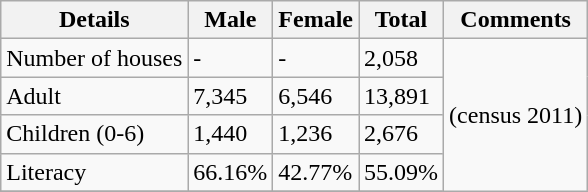<table class="wikitable  sortable">
<tr>
<th>Details</th>
<th>Male</th>
<th>Female</th>
<th>Total</th>
<th>Comments</th>
</tr>
<tr>
<td>Number of  houses</td>
<td>-</td>
<td>-</td>
<td>2,058</td>
<td rowspan="5">(census  2011)</td>
</tr>
<tr>
<td>Adult</td>
<td>7,345</td>
<td>6,546</td>
<td>13,891</td>
</tr>
<tr>
<td>Children (0-6)</td>
<td>1,440</td>
<td>1,236</td>
<td>2,676</td>
</tr>
<tr>
<td>Literacy</td>
<td>66.16%</td>
<td>42.77%</td>
<td>55.09%</td>
</tr>
<tr>
</tr>
</table>
